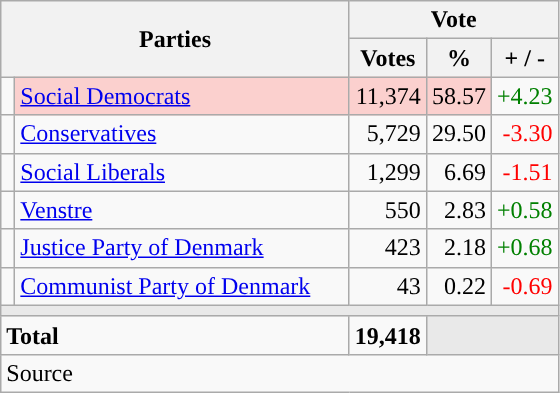<table class="wikitable" style="text-align:right;">
<tr>
<th style="text-align:centre;" rowspan="2" colspan="2" width="225">Parties</th>
<th colspan="3">Vote</th>
</tr>
<tr>
<th width="15">Votes</th>
<th width="15">%</th>
<th width="15">+ / -</th>
</tr>
<tr>
<td width="2" style="color:inherit;background:"></td>
<td bgcolor=#fbd0ce  align="left"><a href='#'>Social Democrats</a></td>
<td bgcolor=#fbd0ce>11,374</td>
<td bgcolor=#fbd0ce>58.57</td>
<td style=color:green;>+4.23</td>
</tr>
<tr>
<td width="2" style="color:inherit;background:"></td>
<td align="left"><a href='#'>Conservatives</a></td>
<td>5,729</td>
<td>29.50</td>
<td style=color:red;>-3.30</td>
</tr>
<tr>
<td width="2" style="color:inherit;background:"></td>
<td align="left"><a href='#'>Social Liberals</a></td>
<td>1,299</td>
<td>6.69</td>
<td style=color:red;>-1.51</td>
</tr>
<tr>
<td width="2" style="color:inherit;background:"></td>
<td align="left"><a href='#'>Venstre</a></td>
<td>550</td>
<td>2.83</td>
<td style=color:green;>+0.58</td>
</tr>
<tr>
<td width="2" style="color:inherit;background:"></td>
<td align="left"><a href='#'>Justice Party of Denmark</a></td>
<td>423</td>
<td>2.18</td>
<td style=color:green;>+0.68</td>
</tr>
<tr>
<td width="2" style="color:inherit;background:"></td>
<td align="left"><a href='#'>Communist Party of Denmark</a></td>
<td>43</td>
<td>0.22</td>
<td style=color:red;>-0.69</td>
</tr>
<tr>
<td colspan="7" bgcolor="#E9E9E9"></td>
</tr>
<tr>
<td align="left" colspan="2"><strong>Total</strong></td>
<td><strong>19,418</strong></td>
<td bgcolor="#E9E9E9" colspan="2"></td>
</tr>
<tr>
<td align="left" colspan="6">Source</td>
</tr>
</table>
